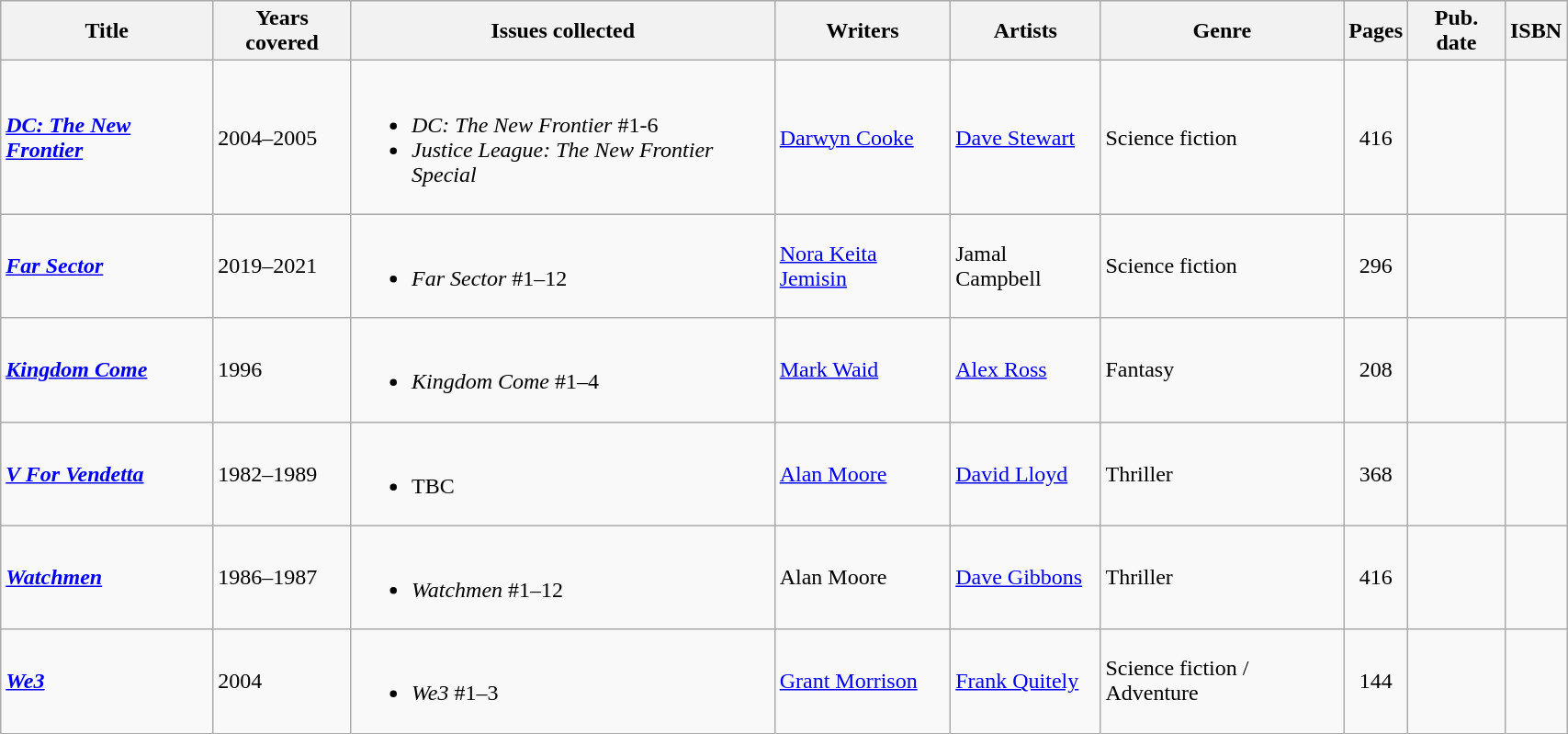<table class="wikitable sortable" width=90%>
<tr>
<th>Title</th>
<th>Years covered</th>
<th class="unsortable">Issues collected</th>
<th class="unsortable">Writers</th>
<th class="unsortable">Artists</th>
<th>Genre</th>
<th>Pages</th>
<th>Pub. date</th>
<th class="unsortable">ISBN</th>
</tr>
<tr>
<td><strong><em><a href='#'>DC: The New Frontier</a></em></strong></td>
<td>2004–2005</td>
<td><br><ul><li><em>DC: The New Frontier</em> #1-6</li><li><em>Justice League: The New Frontier Special</em></li></ul></td>
<td><a href='#'>Darwyn Cooke</a></td>
<td><a href='#'>Dave Stewart</a></td>
<td>Science fiction</td>
<td style="text-align: center;">416</td>
<td></td>
<td></td>
</tr>
<tr>
<td><strong><em><a href='#'>Far Sector</a></em></strong></td>
<td>2019–2021</td>
<td><br><ul><li><em>Far Sector</em> #1–12</li></ul></td>
<td><a href='#'>Nora Keita Jemisin</a></td>
<td>Jamal Campbell</td>
<td>Science fiction</td>
<td style="text-align: center;">296</td>
<td></td>
<td></td>
</tr>
<tr>
<td><strong><em><a href='#'>Kingdom Come</a></em></strong></td>
<td>1996</td>
<td><br><ul><li><em>Kingdom Come</em> #1–4</li></ul></td>
<td><a href='#'>Mark Waid</a></td>
<td><a href='#'>Alex Ross</a></td>
<td>Fantasy</td>
<td style="text-align: center;">208</td>
<td></td>
<td></td>
</tr>
<tr>
<td><strong><em><a href='#'>V For Vendetta</a></em></strong></td>
<td>1982–1989</td>
<td><br><ul><li>TBC</li></ul></td>
<td><a href='#'>Alan Moore</a></td>
<td><a href='#'>David Lloyd</a></td>
<td>Thriller</td>
<td style="text-align: center;">368</td>
<td></td>
<td></td>
</tr>
<tr>
<td><strong><em><a href='#'>Watchmen</a></em></strong></td>
<td>1986–1987</td>
<td><br><ul><li><em>Watchmen</em> #1–12</li></ul></td>
<td>Alan Moore</td>
<td><a href='#'>Dave Gibbons</a></td>
<td>Thriller</td>
<td style="text-align: center;">416</td>
<td></td>
<td></td>
</tr>
<tr>
<td><strong><em><a href='#'>We3</a></em></strong></td>
<td>2004</td>
<td><br><ul><li><em>We3</em> #1–3</li></ul></td>
<td><a href='#'>Grant Morrison</a></td>
<td><a href='#'>Frank Quitely</a></td>
<td>Science fiction / Adventure</td>
<td style="text-align: center;">144</td>
<td></td>
<td></td>
</tr>
</table>
